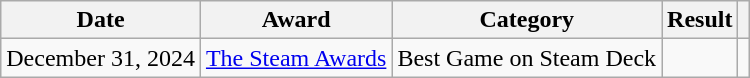<table class="wikitable plainrowheaders">
<tr>
<th scope="col">Date</th>
<th scope="col">Award</th>
<th scope="col">Category</th>
<th scope="col">Result</th>
<th scope="col" class="unsortable"></th>
</tr>
<tr>
<td>December 31, 2024</td>
<td><a href='#'>The Steam Awards</a></td>
<td>Best Game on Steam Deck</td>
<td></td>
<td style="text-align:center;"></td>
</tr>
</table>
